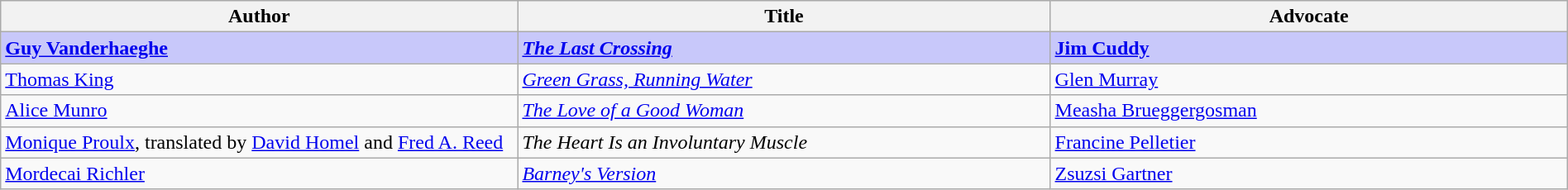<table class="wikitable" style="width:100%;">
<tr>
<th width=33%>Author</th>
<th width=34%>Title</th>
<th width=34%>Advocate</th>
</tr>
<tr>
<td style="background:#C8C8FA"><strong><a href='#'>Guy Vanderhaeghe</a></strong></td>
<td style="background:#C8C8FA"><strong><em><a href='#'>The Last Crossing</a></em></strong></td>
<td style="background:#C8C8FA"><strong><a href='#'>Jim Cuddy</a></strong></td>
</tr>
<tr>
<td><a href='#'>Thomas King</a></td>
<td><em><a href='#'>Green Grass, Running Water</a></em></td>
<td><a href='#'>Glen Murray</a></td>
</tr>
<tr>
<td><a href='#'>Alice Munro</a></td>
<td><em><a href='#'>The Love of a Good Woman</a></em></td>
<td><a href='#'>Measha Brueggergosman</a></td>
</tr>
<tr>
<td><a href='#'>Monique Proulx</a>, translated by <a href='#'>David Homel</a> and <a href='#'>Fred A. Reed</a></td>
<td><em>The Heart Is an Involuntary Muscle</em></td>
<td><a href='#'>Francine Pelletier</a></td>
</tr>
<tr>
<td><a href='#'>Mordecai Richler</a></td>
<td><em><a href='#'>Barney's Version</a></em></td>
<td><a href='#'>Zsuzsi Gartner</a></td>
</tr>
</table>
